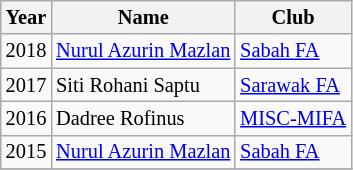<table class="wikitable sortable" style="font-size: 85%;">
<tr>
<th>Year</th>
<th>Name</th>
<th>Club</th>
</tr>
<tr>
<td>2018</td>
<td> <a href='#'>Nurul Azurin Mazlan</a></td>
<td> <a href='#'>Sabah FA</a></td>
</tr>
<tr>
<td>2017</td>
<td> Siti Rohani Saptu</td>
<td> <a href='#'>Sarawak FA</a></td>
</tr>
<tr>
<td>2016</td>
<td> Dadree Rofinus</td>
<td> <a href='#'>MISC-MIFA</a></td>
</tr>
<tr>
<td>2015</td>
<td> <a href='#'>Nurul Azurin Mazlan</a></td>
<td> <a href='#'>Sabah FA</a></td>
</tr>
<tr>
</tr>
</table>
